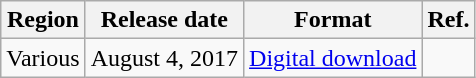<table class="wikitable">
<tr>
<th>Region</th>
<th>Release date</th>
<th>Format</th>
<th>Ref.</th>
</tr>
<tr>
<td>Various</td>
<td>August 4, 2017</td>
<td><a href='#'>Digital download</a></td>
<td></td>
</tr>
</table>
